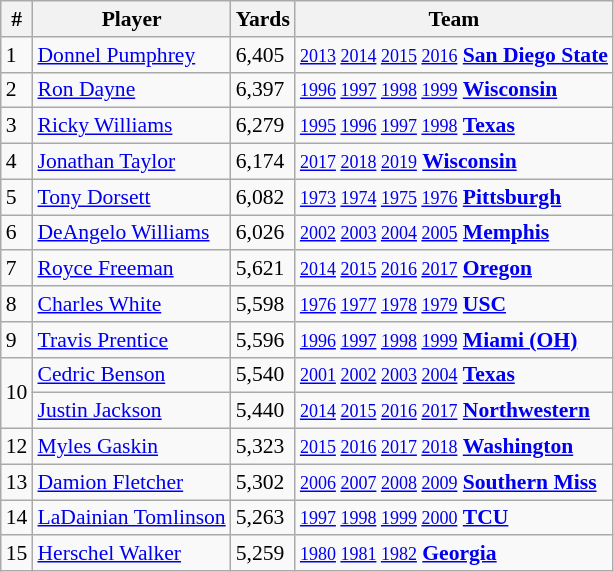<table class="wikitable" style="font-size:90%; white-space: nowrap;">
<tr>
<th>#</th>
<th>Player</th>
<th>Yards</th>
<th>Team</th>
</tr>
<tr>
<td>1</td>
<td><a href='#'>Donnel Pumphrey</a> </td>
<td>6,405</td>
<td><small><a href='#'>2013</a> <a href='#'>2014</a> <a href='#'>2015</a> <a href='#'>2016</a></small> <strong><a href='#'>San Diego State</a></strong></td>
</tr>
<tr>
<td>2</td>
<td><a href='#'>Ron Dayne</a> </td>
<td>6,397</td>
<td><small><a href='#'>1996</a> <a href='#'>1997</a> <a href='#'>1998</a> <a href='#'>1999</a></small> <strong><a href='#'>Wisconsin</a></strong></td>
</tr>
<tr>
<td>3</td>
<td><a href='#'>Ricky Williams</a></td>
<td>6,279</td>
<td><small><a href='#'>1995</a> <a href='#'>1996</a> <a href='#'>1997</a> <a href='#'>1998</a></small> <strong><a href='#'>Texas</a></strong></td>
</tr>
<tr>
<td>4</td>
<td><a href='#'>Jonathan Taylor</a></td>
<td>6,174</td>
<td><small><a href='#'>2017</a> <a href='#'>2018</a> <a href='#'>2019</a></small> <strong><a href='#'>Wisconsin</a></strong></td>
</tr>
<tr>
<td>5</td>
<td><a href='#'>Tony Dorsett</a></td>
<td>6,082</td>
<td><small><a href='#'>1973</a> <a href='#'>1974</a> <a href='#'>1975</a> <a href='#'>1976</a></small> <strong><a href='#'>Pittsburgh</a></strong></td>
</tr>
<tr>
<td>6</td>
<td><a href='#'>DeAngelo Williams</a></td>
<td>6,026</td>
<td><small><a href='#'>2002</a> <a href='#'>2003</a> <a href='#'>2004</a> <a href='#'>2005</a></small> <strong><a href='#'>Memphis</a></strong></td>
</tr>
<tr>
<td>7</td>
<td><a href='#'>Royce Freeman</a></td>
<td>5,621</td>
<td><small><a href='#'>2014</a> <a href='#'>2015</a> <a href='#'>2016</a> <a href='#'>2017</a></small> <strong><a href='#'>Oregon</a></strong></td>
</tr>
<tr>
<td>8</td>
<td><a href='#'>Charles White</a></td>
<td>5,598</td>
<td><small><a href='#'>1976</a> <a href='#'>1977</a> <a href='#'>1978</a> <a href='#'>1979</a></small> <strong><a href='#'>USC</a></strong></td>
</tr>
<tr>
<td>9</td>
<td><a href='#'>Travis Prentice</a></td>
<td>5,596</td>
<td><small><a href='#'>1996</a> <a href='#'>1997</a> <a href='#'>1998</a> <a href='#'>1999</a></small> <strong><a href='#'>Miami (OH)</a></strong></td>
</tr>
<tr>
<td rowspan=2>10</td>
<td><a href='#'>Cedric Benson</a></td>
<td>5,540</td>
<td><small><a href='#'>2001</a> <a href='#'>2002</a> <a href='#'>2003</a> <a href='#'>2004</a></small> <strong><a href='#'>Texas</a></strong></td>
</tr>
<tr>
<td><a href='#'>Justin Jackson</a></td>
<td>5,440</td>
<td><small><a href='#'>2014</a> <a href='#'>2015</a> <a href='#'>2016</a> <a href='#'>2017</a></small> <strong><a href='#'>Northwestern</a></strong></td>
</tr>
<tr>
<td>12</td>
<td><a href='#'>Myles Gaskin</a></td>
<td>5,323</td>
<td><small><a href='#'>2015</a> <a href='#'>2016</a> <a href='#'>2017</a> <a href='#'>2018</a></small> <strong><a href='#'>Washington</a></strong></td>
</tr>
<tr>
<td>13</td>
<td><a href='#'>Damion Fletcher</a></td>
<td>5,302</td>
<td><small><a href='#'>2006</a> <a href='#'>2007</a> <a href='#'>2008</a> <a href='#'>2009</a></small> <strong><a href='#'>Southern Miss</a></strong></td>
</tr>
<tr>
<td>14</td>
<td><a href='#'>LaDainian Tomlinson</a></td>
<td>5,263</td>
<td><small><a href='#'>1997</a> <a href='#'>1998</a> <a href='#'>1999</a> <a href='#'>2000</a></small> <strong><a href='#'>TCU</a></strong></td>
</tr>
<tr>
<td>15</td>
<td><a href='#'>Herschel Walker</a></td>
<td>5,259</td>
<td><small><a href='#'>1980</a> <a href='#'>1981</a> <a href='#'>1982</a></small> <strong><a href='#'>Georgia</a></strong></td>
</tr>
</table>
